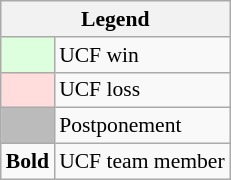<table class="wikitable" style="font-size:90%">
<tr>
<th colspan="2">Legend</th>
</tr>
<tr>
<td bgcolor="#ddffdd"> </td>
<td>UCF win</td>
</tr>
<tr>
<td bgcolor="#ffdddd"> </td>
<td>UCF loss</td>
</tr>
<tr>
<td bgcolor="#bbbbbb"> </td>
<td>Postponement</td>
</tr>
<tr>
<td><strong>Bold</strong></td>
<td>UCF team member</td>
</tr>
</table>
